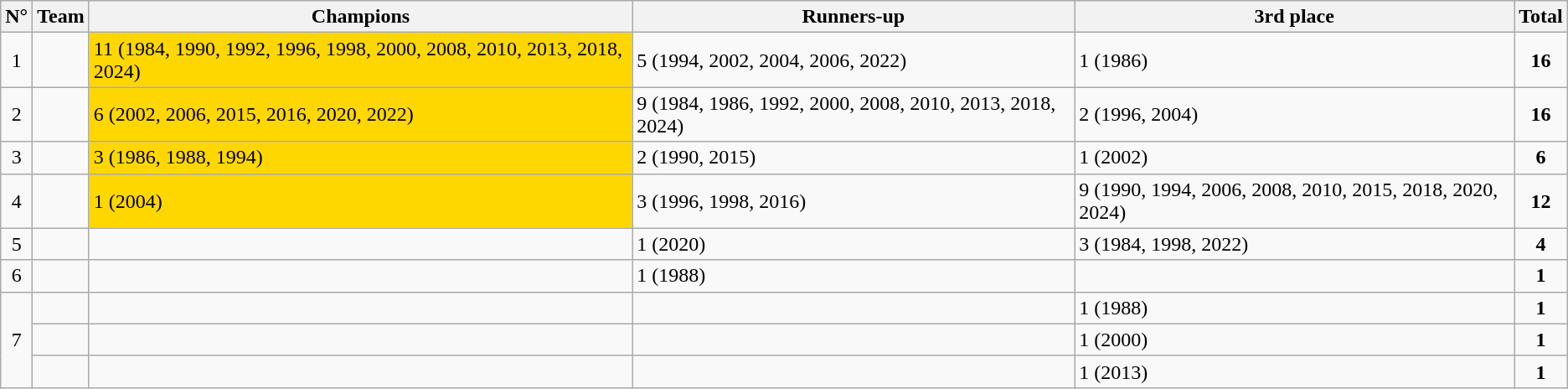<table class="wikitable">
<tr>
<th>N°</th>
<th>Team</th>
<th>Champions</th>
<th>Runners-up</th>
<th>3rd place</th>
<th>Total</th>
</tr>
<tr>
<td style="text-align:center;">1</td>
<td></td>
<td style="background:gold;">11 (1984, 1990, 1992, 1996, 1998, 2000, 2008, 2010, 2013, 2018, 2024)</td>
<td>5 (1994, 2002, 2004, 2006, 2022)</td>
<td>1 (1986)</td>
<td style="text-align:center;"><strong>16</strong></td>
</tr>
<tr>
<td style="text-align:center;">2</td>
<td></td>
<td style="background:gold;">6 (2002, 2006, 2015, 2016, 2020, 2022)</td>
<td>9 (1984, 1986, 1992, 2000, 2008, 2010, 2013, 2018, 2024)</td>
<td>2 (1996, 2004)</td>
<td style="text-align:center;"><strong>16</strong></td>
</tr>
<tr>
<td style="text-align:center;">3</td>
<td></td>
<td style="background:gold;">3 (1986, 1988, 1994)</td>
<td>2 (1990, 2015)</td>
<td>1 (2002)</td>
<td style="text-align:center;"><strong>6</strong></td>
</tr>
<tr>
<td style="text-align:center;">4</td>
<td></td>
<td style="background:gold;">1 (2004)</td>
<td>3 (1996, 1998, 2016)</td>
<td>9 (1990, 1994, 2006, 2008, 2010, 2015, 2018, 2020, 2024)</td>
<td style="text-align:center;"><strong>12</strong></td>
</tr>
<tr>
<td style="text-align:center;">5</td>
<td></td>
<td></td>
<td>1 (2020)</td>
<td>3 (1984, 1998, 2022)</td>
<td style="text-align:center;"><strong>4</strong></td>
</tr>
<tr>
<td style="text-align:center;">6</td>
<td></td>
<td></td>
<td>1 (1988)</td>
<td></td>
<td style="text-align:center;"><strong>1</strong></td>
</tr>
<tr>
<td rowspan=3 style="text-align:center;">7</td>
<td></td>
<td></td>
<td></td>
<td>1 (1988)</td>
<td style="text-align:center;"><strong>1</strong></td>
</tr>
<tr>
<td></td>
<td></td>
<td></td>
<td>1 (2000)</td>
<td style="text-align:center;"><strong>1</strong></td>
</tr>
<tr>
<td></td>
<td></td>
<td></td>
<td>1 (2013)</td>
<td style="text-align:center;"><strong>1</strong></td>
</tr>
</table>
